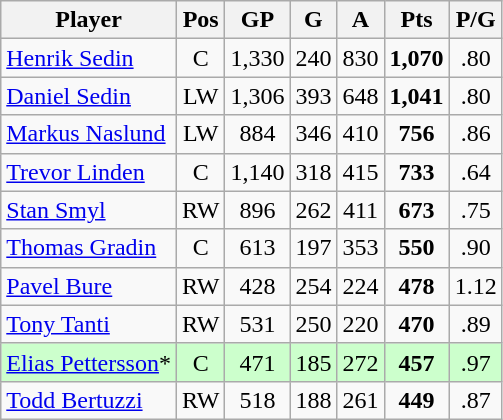<table class="wikitable" style="text-align:center;">
<tr>
<th align="left">Player</th>
<th>Pos</th>
<th>GP</th>
<th>G</th>
<th>A</th>
<th>Pts</th>
<th>P/G</th>
</tr>
<tr>
<td align="left"><a href='#'>Henrik Sedin</a></td>
<td>C</td>
<td>1,330</td>
<td>240</td>
<td>830</td>
<td><strong>1,070</strong></td>
<td>.80</td>
</tr>
<tr>
<td align="left"><a href='#'>Daniel Sedin</a></td>
<td>LW</td>
<td>1,306</td>
<td>393</td>
<td>648</td>
<td><strong>1,041</strong></td>
<td>.80</td>
</tr>
<tr>
<td align="left"><a href='#'>Markus Naslund</a></td>
<td>LW</td>
<td>884</td>
<td>346</td>
<td>410</td>
<td><strong>756</strong></td>
<td>.86</td>
</tr>
<tr>
<td align="left"><a href='#'>Trevor Linden</a></td>
<td>C</td>
<td>1,140</td>
<td>318</td>
<td>415</td>
<td><strong>733</strong></td>
<td>.64</td>
</tr>
<tr>
<td align="left"><a href='#'>Stan Smyl</a></td>
<td>RW</td>
<td>896</td>
<td>262</td>
<td>411</td>
<td><strong>673</strong></td>
<td>.75</td>
</tr>
<tr>
<td align="left"><a href='#'>Thomas Gradin</a></td>
<td>C</td>
<td>613</td>
<td>197</td>
<td>353</td>
<td><strong>550</strong></td>
<td>.90</td>
</tr>
<tr>
<td align="left"><a href='#'>Pavel Bure</a></td>
<td>RW</td>
<td>428</td>
<td>254</td>
<td>224</td>
<td><strong>478</strong></td>
<td>1.12</td>
</tr>
<tr>
<td align="left"><a href='#'>Tony Tanti</a></td>
<td>RW</td>
<td>531</td>
<td>250</td>
<td>220</td>
<td><strong>470</strong></td>
<td>.89</td>
</tr>
<tr style="background:#cfc;">
<td align="left"><a href='#'>Elias Pettersson</a>*</td>
<td>C</td>
<td>471</td>
<td>185</td>
<td>272</td>
<td><strong>457</strong></td>
<td>.97</td>
</tr>
<tr>
<td align="left"><a href='#'>Todd Bertuzzi</a></td>
<td>RW</td>
<td>518</td>
<td>188</td>
<td>261</td>
<td><strong>449</strong></td>
<td>.87</td>
</tr>
</table>
